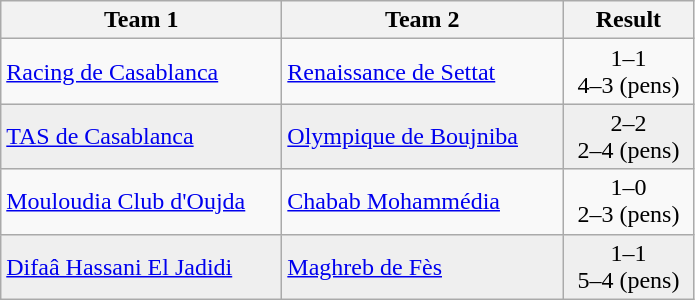<table class="wikitable">
<tr>
<th width="180">Team 1</th>
<th width="180">Team 2</th>
<th width="80">Result</th>
</tr>
<tr>
<td><a href='#'>Racing de Casablanca</a></td>
<td><a href='#'>Renaissance de Settat</a></td>
<td align="center">1–1<br>4–3 (pens)</td>
</tr>
<tr style="background:#EFEFEF">
<td><a href='#'>TAS de Casablanca</a></td>
<td><a href='#'>Olympique de Boujniba</a></td>
<td align="center">2–2<br>2–4 (pens)</td>
</tr>
<tr>
<td><a href='#'>Mouloudia Club d'Oujda</a></td>
<td><a href='#'>Chabab Mohammédia</a></td>
<td align="center">1–0<br>2–3 (pens)</td>
</tr>
<tr style="background:#EFEFEF">
<td><a href='#'>Difaâ Hassani El Jadidi</a></td>
<td><a href='#'>Maghreb de Fès</a></td>
<td align="center">1–1<br>5–4 (pens)</td>
</tr>
</table>
